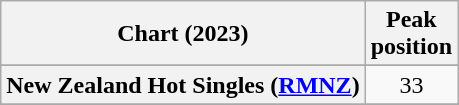<table class="wikitable sortable plainrowheaders" style="text-align:center">
<tr>
<th scope="col">Chart (2023)</th>
<th scope="col">Peak<br>position</th>
</tr>
<tr>
</tr>
<tr>
<th scope="row">New Zealand Hot Singles (<a href='#'>RMNZ</a>)</th>
<td>33</td>
</tr>
<tr>
</tr>
<tr>
</tr>
</table>
